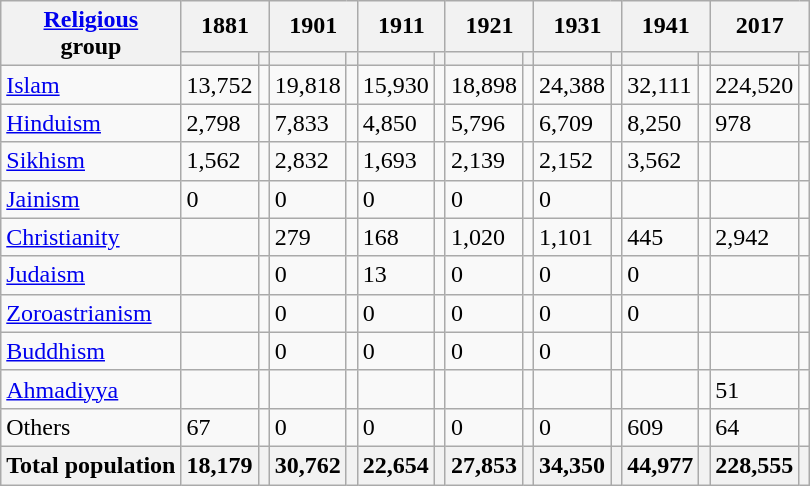<table class="wikitable collapsible sortable">
<tr>
<th rowspan="2"><a href='#'>Religious</a><br>group</th>
<th colspan="2">1881</th>
<th colspan="2">1901</th>
<th colspan="2">1911</th>
<th colspan="2">1921</th>
<th colspan="2">1931</th>
<th colspan="2">1941</th>
<th colspan="2">2017</th>
</tr>
<tr>
<th><a href='#'></a></th>
<th></th>
<th></th>
<th></th>
<th></th>
<th></th>
<th></th>
<th></th>
<th></th>
<th></th>
<th></th>
<th></th>
<th></th>
<th></th>
</tr>
<tr>
<td><a href='#'>Islam</a> </td>
<td>13,752</td>
<td></td>
<td>19,818</td>
<td></td>
<td>15,930</td>
<td></td>
<td>18,898</td>
<td></td>
<td>24,388</td>
<td></td>
<td>32,111</td>
<td></td>
<td>224,520</td>
<td></td>
</tr>
<tr>
<td><a href='#'>Hinduism</a> </td>
<td>2,798</td>
<td></td>
<td>7,833</td>
<td></td>
<td>4,850</td>
<td></td>
<td>5,796</td>
<td></td>
<td>6,709</td>
<td></td>
<td>8,250</td>
<td></td>
<td>978</td>
<td></td>
</tr>
<tr>
<td><a href='#'>Sikhism</a> </td>
<td>1,562</td>
<td></td>
<td>2,832</td>
<td></td>
<td>1,693</td>
<td></td>
<td>2,139</td>
<td></td>
<td>2,152</td>
<td></td>
<td>3,562</td>
<td></td>
<td></td>
<td></td>
</tr>
<tr>
<td><a href='#'>Jainism</a> </td>
<td>0</td>
<td></td>
<td>0</td>
<td></td>
<td>0</td>
<td></td>
<td>0</td>
<td></td>
<td>0</td>
<td></td>
<td></td>
<td></td>
<td></td>
<td></td>
</tr>
<tr>
<td><a href='#'>Christianity</a> </td>
<td></td>
<td></td>
<td>279</td>
<td></td>
<td>168</td>
<td></td>
<td>1,020</td>
<td></td>
<td>1,101</td>
<td></td>
<td>445</td>
<td></td>
<td>2,942</td>
<td></td>
</tr>
<tr>
<td><a href='#'>Judaism</a> </td>
<td></td>
<td></td>
<td>0</td>
<td></td>
<td>13</td>
<td></td>
<td>0</td>
<td></td>
<td>0</td>
<td></td>
<td>0</td>
<td></td>
<td></td>
<td></td>
</tr>
<tr>
<td><a href='#'>Zoroastrianism</a> </td>
<td></td>
<td></td>
<td>0</td>
<td></td>
<td>0</td>
<td></td>
<td>0</td>
<td></td>
<td>0</td>
<td></td>
<td>0</td>
<td></td>
<td></td>
<td></td>
</tr>
<tr>
<td><a href='#'>Buddhism</a> </td>
<td></td>
<td></td>
<td>0</td>
<td></td>
<td>0</td>
<td></td>
<td>0</td>
<td></td>
<td>0</td>
<td></td>
<td></td>
<td></td>
<td></td>
<td></td>
</tr>
<tr>
<td><a href='#'>Ahmadiyya</a> </td>
<td></td>
<td></td>
<td></td>
<td></td>
<td></td>
<td></td>
<td></td>
<td></td>
<td></td>
<td></td>
<td></td>
<td></td>
<td>51</td>
<td></td>
</tr>
<tr>
<td>Others</td>
<td>67</td>
<td></td>
<td>0</td>
<td></td>
<td>0</td>
<td></td>
<td>0</td>
<td></td>
<td>0</td>
<td></td>
<td>609</td>
<td></td>
<td>64</td>
<td></td>
</tr>
<tr>
<th>Total population</th>
<th>18,179</th>
<th></th>
<th>30,762</th>
<th></th>
<th>22,654</th>
<th></th>
<th>27,853</th>
<th></th>
<th>34,350</th>
<th></th>
<th>44,977</th>
<th></th>
<th>228,555</th>
<th></th>
</tr>
</table>
